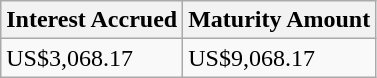<table class="wikitable" border="1">
<tr>
<th>Interest Accrued</th>
<th>Maturity Amount</th>
</tr>
<tr>
<td>US$3,068.17</td>
<td>US$9,068.17</td>
</tr>
</table>
